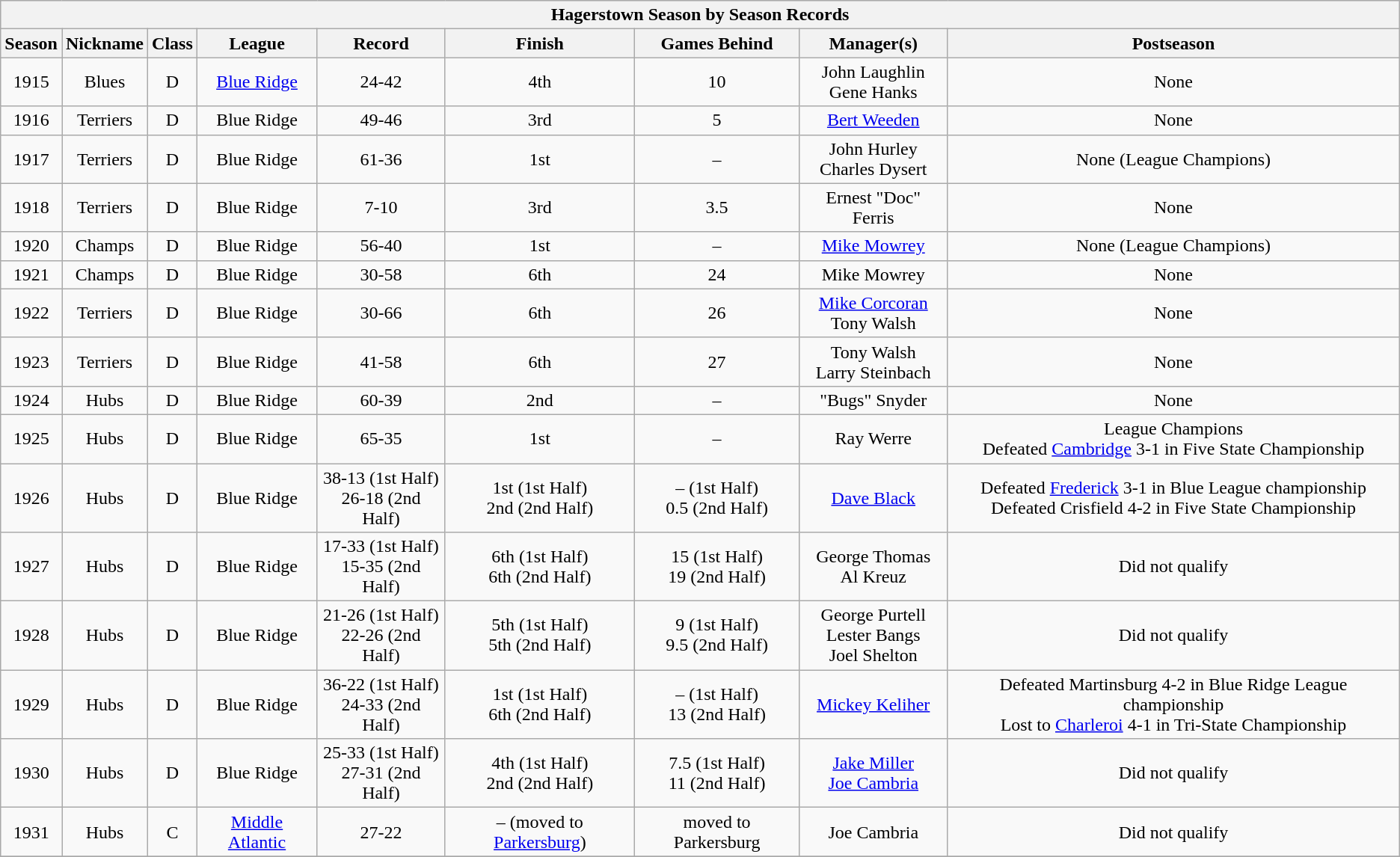<table class="wikitable collapsible collapsed " style="text-align:center;">
<tr style="font-weight:bold; background:#ddd;"|>
<th colspan="9">Hagerstown Season by Season Records</th>
</tr>
<tr>
<th>Season</th>
<th>Nickname</th>
<th>Class</th>
<th>League</th>
<th>Record</th>
<th>Finish</th>
<th>Games Behind</th>
<th>Manager(s)</th>
<th>Postseason</th>
</tr>
<tr>
<td>1915</td>
<td>Blues</td>
<td>D</td>
<td><a href='#'>Blue Ridge</a></td>
<td>24-42</td>
<td>4th</td>
<td>10</td>
<td>John Laughlin <br> Gene Hanks</td>
<td>None</td>
</tr>
<tr>
<td>1916</td>
<td>Terriers</td>
<td>D</td>
<td>Blue Ridge</td>
<td>49-46</td>
<td>3rd</td>
<td>5</td>
<td><a href='#'>Bert Weeden</a></td>
<td>None</td>
</tr>
<tr>
<td>1917</td>
<td>Terriers</td>
<td>D</td>
<td>Blue Ridge</td>
<td>61-36</td>
<td>1st</td>
<td>–</td>
<td>John Hurley <br> Charles Dysert</td>
<td>None (League Champions)</td>
</tr>
<tr>
<td>1918</td>
<td>Terriers</td>
<td>D</td>
<td>Blue Ridge</td>
<td>7-10</td>
<td>3rd</td>
<td>3.5</td>
<td>Ernest "Doc" Ferris</td>
<td>None</td>
</tr>
<tr>
<td>1920</td>
<td>Champs</td>
<td>D</td>
<td>Blue Ridge</td>
<td>56-40</td>
<td>1st</td>
<td>–</td>
<td><a href='#'>Mike Mowrey</a></td>
<td>None (League Champions)</td>
</tr>
<tr>
<td>1921</td>
<td>Champs</td>
<td>D</td>
<td>Blue Ridge</td>
<td>30-58</td>
<td>6th</td>
<td>24</td>
<td>Mike Mowrey</td>
<td>None</td>
</tr>
<tr>
<td>1922</td>
<td>Terriers</td>
<td>D</td>
<td>Blue Ridge</td>
<td>30-66</td>
<td>6th</td>
<td>26</td>
<td><a href='#'>Mike Corcoran</a> <br> Tony Walsh</td>
<td>None</td>
</tr>
<tr>
<td>1923</td>
<td>Terriers</td>
<td>D</td>
<td>Blue Ridge</td>
<td>41-58</td>
<td>6th</td>
<td>27</td>
<td>Tony Walsh <br> Larry Steinbach</td>
<td>None</td>
</tr>
<tr>
<td>1924</td>
<td>Hubs</td>
<td>D</td>
<td>Blue Ridge</td>
<td>60-39</td>
<td>2nd</td>
<td>–</td>
<td>"Bugs" Snyder</td>
<td>None</td>
</tr>
<tr>
<td>1925</td>
<td>Hubs</td>
<td>D</td>
<td>Blue Ridge</td>
<td>65-35</td>
<td>1st</td>
<td>–</td>
<td>Ray Werre</td>
<td>League Champions  <br> Defeated <a href='#'>Cambridge</a> 3-1 in Five State Championship</td>
</tr>
<tr>
<td>1926</td>
<td>Hubs</td>
<td>D</td>
<td>Blue Ridge</td>
<td>38-13 (1st Half) <br> 26-18 (2nd Half)</td>
<td>1st (1st Half) <br> 2nd (2nd Half)</td>
<td>– (1st Half) <br> 0.5 (2nd Half)</td>
<td><a href='#'>Dave Black</a></td>
<td>Defeated <a href='#'>Frederick</a> 3-1 in Blue League championship <br> Defeated Crisfield 4-2 in Five State Championship</td>
</tr>
<tr>
<td>1927</td>
<td>Hubs</td>
<td>D</td>
<td>Blue Ridge</td>
<td>17-33 (1st Half) <br> 15-35 (2nd Half)</td>
<td>6th (1st Half) <br> 6th (2nd Half)</td>
<td>15 (1st Half) <br> 19 (2nd Half)</td>
<td>George Thomas <br> Al Kreuz</td>
<td>Did not qualify</td>
</tr>
<tr>
<td>1928</td>
<td>Hubs</td>
<td>D</td>
<td>Blue Ridge</td>
<td>21-26 (1st Half) <br> 22-26 (2nd Half)</td>
<td>5th (1st Half) <br> 5th (2nd Half)</td>
<td>9 (1st Half) <br> 9.5 (2nd Half)</td>
<td>George Purtell <br> Lester Bangs <br> Joel Shelton</td>
<td>Did not qualify</td>
</tr>
<tr>
<td>1929</td>
<td>Hubs</td>
<td>D</td>
<td>Blue Ridge</td>
<td>36-22 (1st Half) <br> 24-33 (2nd Half)</td>
<td>1st (1st Half) <br> 6th (2nd Half)</td>
<td>– (1st Half) <br> 13 (2nd Half)</td>
<td><a href='#'>Mickey Keliher</a></td>
<td>Defeated Martinsburg 4-2 in Blue Ridge League championship <br> Lost to <a href='#'>Charleroi</a> 4-1 in Tri-State Championship</td>
</tr>
<tr>
<td>1930</td>
<td>Hubs</td>
<td>D</td>
<td>Blue Ridge</td>
<td>25-33 (1st Half) <br> 27-31 (2nd Half)</td>
<td>4th (1st Half) <br> 2nd (2nd Half)</td>
<td>7.5 (1st Half) <br> 11 (2nd Half)</td>
<td><a href='#'>Jake Miller</a> <br> <a href='#'>Joe Cambria</a></td>
<td>Did not qualify</td>
</tr>
<tr>
<td>1931</td>
<td>Hubs</td>
<td>C</td>
<td><a href='#'>Middle Atlantic</a></td>
<td>27-22</td>
<td>– (moved to <a href='#'>Parkersburg</a>)</td>
<td>moved to Parkersburg</td>
<td>Joe Cambria</td>
<td>Did not qualify</td>
</tr>
<tr>
</tr>
</table>
